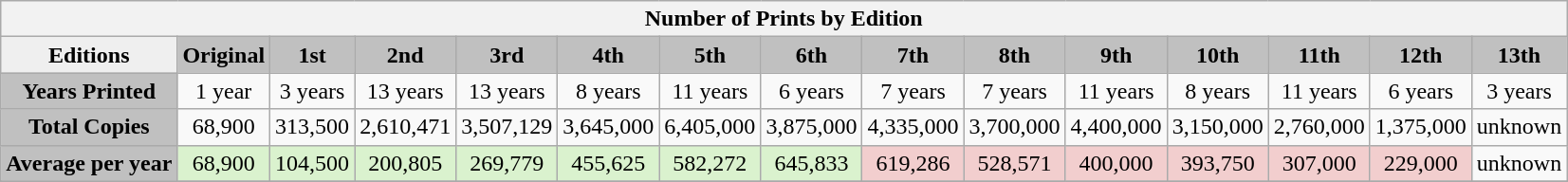<table class="wikitable" width="auto" style="text-align: center">
<tr>
<th colspan="15">Number of Prints by Edition</th>
</tr>
<tr>
<td style="background: #efefef;"><strong>Editions</strong></td>
<td style="background: silver"><strong>Original</strong></td>
<td style="background: silver"><strong>1st</strong></td>
<td style="background: silver"><strong>2nd</strong></td>
<td style="background: silver"><strong>3rd</strong></td>
<td style="background: silver"><strong>4th</strong></td>
<td style="background: silver"><strong>5th</strong></td>
<td style="background: silver"><strong>6th</strong></td>
<td style="background: silver"><strong>7th</strong></td>
<td style="background: silver"><strong>8th</strong></td>
<td style="background: silver"><strong>9th</strong></td>
<td style="background: silver"><strong>10th</strong></td>
<td style="background: silver"><strong>11th</strong></td>
<td style="background: silver"><strong>12th</strong></td>
<td style="background: silver"><strong>13th</strong></td>
</tr>
<tr>
<td style="background: silver"><strong>Years Printed</strong></td>
<td style="text-align:center;">1 year</td>
<td style="text-align:center;">3 years</td>
<td style="text-align:center;">13 years</td>
<td style="text-align:center;">13 years</td>
<td style="text-align:center;">8 years</td>
<td style="text-align:center;">11 years</td>
<td style="text-align:center;">6 years</td>
<td style="text-align:center;">7 years</td>
<td style="text-align:center;">7 years</td>
<td style="text-align:center;">11 years</td>
<td style="text-align:center;">8 years</td>
<td style="text-align:center;">11 years</td>
<td style="text-align:center;">6 years</td>
<td style="text-align:center;">3 years</td>
</tr>
<tr>
<td style="background: silver"><strong>Total Copies</strong></td>
<td style="text-align:center;">68,900</td>
<td style="text-align:center;">313,500</td>
<td style="text-align:center;">2,610,471</td>
<td style="text-align:center;">3,507,129</td>
<td style="text-align:center;">3,645,000</td>
<td style="text-align:center;">6,405,000</td>
<td style="text-align:center;">3,875,000</td>
<td style="text-align:center;">4,335,000</td>
<td style="text-align:center;">3,700,000</td>
<td style="text-align:center;">4,400,000</td>
<td style="text-align:center;">3,150,000</td>
<td style="text-align:center;">2,760,000</td>
<td style="text-align:center;">1,375,000</td>
<td style="text-align:center;">unknown</td>
</tr>
<tr>
<td style="background: silver"><strong>Average per year</strong></td>
<td style="text-align:center; background: #DAF2CE">68,900</td>
<td style="text-align:center; background: #DAF2CE">104,500</td>
<td style="text-align:center; background: #DAF2CE">200,805</td>
<td style="text-align:center; background: #DAF2CE">269,779</td>
<td style="text-align:center; background: #DAF2CE">455,625</td>
<td style="text-align:center; background: #DAF2CE">582,272</td>
<td style="text-align:center; background: #DAF2CE">645,833</td>
<td style="text-align:center; background: #F2CECE">619,286</td>
<td style="text-align:center; background: #F2CECE">528,571</td>
<td style="text-align:center; background: #F2CECE">400,000</td>
<td style="text-align:center; background: #F2CECE">393,750</td>
<td style="text-align:center; background: #F2CECE">307,000</td>
<td style="text-align:center; background: #F2CECE">229,000</td>
<td style="text-align:center;">unknown</td>
</tr>
<tr>
</tr>
</table>
